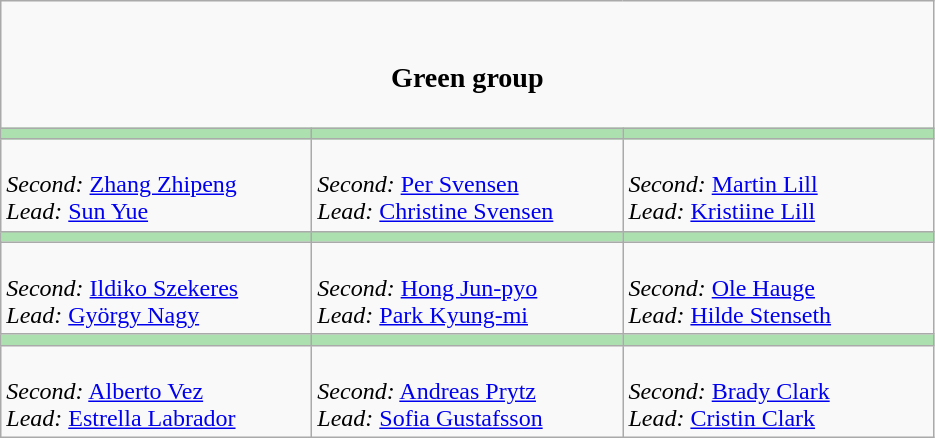<table class="wikitable">
<tr>
<td align=center colspan="3"><br><h3>Green group</h3></td>
</tr>
<tr>
<th style="background: #ACE1AF;" width="200"></th>
<th style="background: #ACE1AF;" width="200"></th>
<th style="background: #ACE1AF;" width="200"></th>
</tr>
<tr>
<td><br><em>Second:</em> <a href='#'>Zhang Zhipeng</a><br>
<em>Lead:</em> <a href='#'>Sun Yue</a></td>
<td><br><em>Second:</em> <a href='#'>Per Svensen</a><br>
<em>Lead:</em> <a href='#'>Christine Svensen</a></td>
<td><br><em>Second:</em> <a href='#'>Martin Lill</a><br>
<em>Lead:</em> <a href='#'>Kristiine Lill</a></td>
</tr>
<tr>
<th style="background: #ACE1AF;" width="200"></th>
<th style="background: #ACE1AF;" width="200"></th>
<th style="background: #ACE1AF;" width="200"></th>
</tr>
<tr>
<td><br><em>Second:</em> <a href='#'>Ildiko Szekeres</a><br>
<em>Lead:</em> <a href='#'>György Nagy</a></td>
<td><br><em>Second:</em> <a href='#'>Hong Jun-pyo</a><br>
<em>Lead:</em> <a href='#'>Park Kyung-mi</a></td>
<td><br><em>Second:</em> <a href='#'>Ole Hauge</a><br>
<em>Lead:</em> <a href='#'>Hilde Stenseth</a></td>
</tr>
<tr>
<th style="background: #ACE1AF;" width="200"></th>
<th style="background: #ACE1AF;" width="200"></th>
<th style="background: #ACE1AF;" width="200"></th>
</tr>
<tr>
<td><br><em>Second:</em> <a href='#'>Alberto Vez</a><br>
<em>Lead:</em> <a href='#'>Estrella Labrador</a></td>
<td><br><em>Second:</em> <a href='#'>Andreas Prytz</a><br>
<em>Lead:</em> <a href='#'>Sofia Gustafsson</a></td>
<td><br><em>Second:</em> <a href='#'>Brady Clark</a><br>
<em>Lead:</em> <a href='#'>Cristin Clark</a></td>
</tr>
</table>
